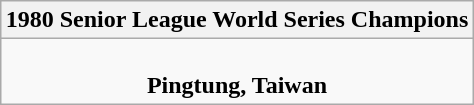<table class="wikitable" style="text-align: center; margin: 0 auto;">
<tr>
<th>1980 Senior League World Series Champions</th>
</tr>
<tr>
<td><br><strong>Pingtung, Taiwan</strong></td>
</tr>
</table>
